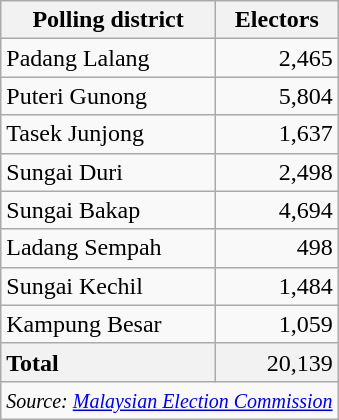<table class="wikitable sortable">
<tr>
<th>Polling district</th>
<th>Electors</th>
</tr>
<tr>
<td>Padang Lalang</td>
<td align="right">2,465</td>
</tr>
<tr>
<td>Puteri Gunong</td>
<td align="right">5,804</td>
</tr>
<tr>
<td>Tasek Junjong</td>
<td align="right">1,637</td>
</tr>
<tr>
<td>Sungai Duri</td>
<td align="right">2,498</td>
</tr>
<tr>
<td>Sungai Bakap</td>
<td align="right">4,694</td>
</tr>
<tr>
<td>Ladang Sempah</td>
<td align="right">498</td>
</tr>
<tr>
<td>Sungai Kechil</td>
<td align="right">1,484</td>
</tr>
<tr>
<td>Kampung Besar</td>
<td align="right">1,059</td>
</tr>
<tr>
<td style="background: #f2f2f2"><strong>Total</strong></td>
<td style="background: #f2f2f2" align="right">20,139</td>
</tr>
<tr>
<td colspan="2"  align="right"><small><em>Source: <a href='#'>Malaysian Election Commission</a></em></small></td>
</tr>
</table>
